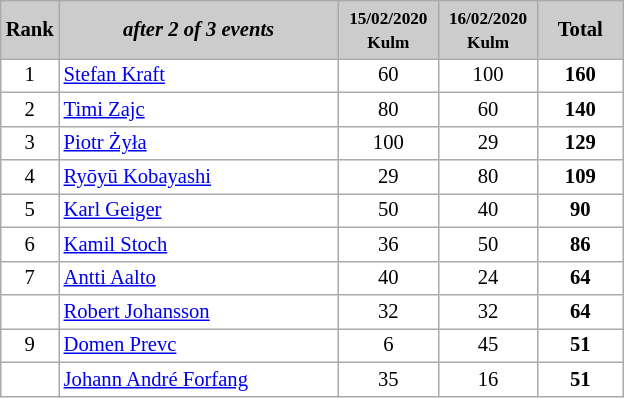<table class="wikitable plainrowheaders" style="background:#fff; font-size:86%; line-height:16px; border:gray solid 1px; border-collapse:collapse;">
<tr style="background:#ccc; text-align:center;">
<th scope="col" style="background:#ccc;" width=10px;">Rank</th>
<th scope="col" style="background:#ccc;" width=180px;"><em>after 2 of 3 events</em></th>
<th scope="col" style="background:#ccc;" width=60px;"><small>15/02/2020<br>Kulm</small></th>
<th scope="col" style="background:#ccc;" width=60px;"><small>16/02/2020<br>Kulm</small></th>
<th scope="col" style="background:#ccc;" width=50px;">Total</th>
</tr>
<tr align=center>
<td>1</td>
<td align=left> <a href='#'>Stefan Kraft</a></td>
<td>60</td>
<td>100</td>
<td><strong>160</strong></td>
</tr>
<tr align=center>
<td>2</td>
<td align=left> <a href='#'>Timi Zajc</a></td>
<td>80</td>
<td>60</td>
<td><strong>140</strong></td>
</tr>
<tr align=center>
<td>3</td>
<td align=left> <a href='#'>Piotr Żyła</a></td>
<td>100</td>
<td>29</td>
<td><strong>129</strong></td>
</tr>
<tr align=center>
<td>4</td>
<td align=left> <a href='#'>Ryōyū Kobayashi</a></td>
<td>29</td>
<td>80</td>
<td><strong>109</strong></td>
</tr>
<tr align=center>
<td>5</td>
<td align=left> <a href='#'>Karl Geiger</a></td>
<td>50</td>
<td>40</td>
<td><strong>90</strong></td>
</tr>
<tr align=center>
<td>6</td>
<td align=left> <a href='#'>Kamil Stoch</a></td>
<td>36</td>
<td>50</td>
<td><strong>86</strong></td>
</tr>
<tr align=center>
<td>7</td>
<td align=left> <a href='#'>Antti Aalto</a></td>
<td>40</td>
<td>24</td>
<td><strong>64</strong></td>
</tr>
<tr align=center>
<td></td>
<td align=left> <a href='#'>Robert Johansson</a></td>
<td>32</td>
<td>32</td>
<td><strong>64</strong></td>
</tr>
<tr align=center>
<td>9</td>
<td align=left> <a href='#'>Domen Prevc</a></td>
<td>6</td>
<td>45</td>
<td><strong>51</strong></td>
</tr>
<tr align=center>
<td></td>
<td align=left> <a href='#'>Johann André Forfang</a></td>
<td>35</td>
<td>16</td>
<td><strong>51</strong></td>
</tr>
</table>
